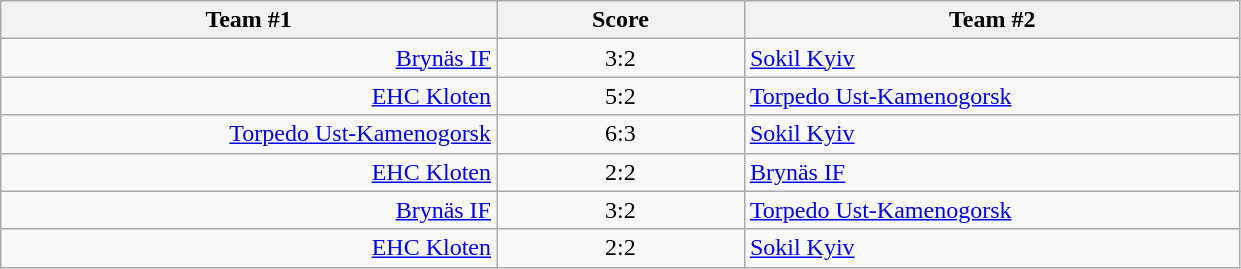<table class="wikitable" style="text-align: center;">
<tr>
<th width=22%>Team #1</th>
<th width=11%>Score</th>
<th width=22%>Team #2</th>
</tr>
<tr>
<td style="text-align: right;"><a href='#'>Brynäs IF</a> </td>
<td>3:2</td>
<td style="text-align: left;"> <a href='#'>Sokil Kyiv</a></td>
</tr>
<tr>
<td style="text-align: right;"><a href='#'>EHC Kloten</a> </td>
<td>5:2</td>
<td style="text-align: left;"> <a href='#'>Torpedo Ust-Kamenogorsk</a></td>
</tr>
<tr>
<td style="text-align: right;"><a href='#'>Torpedo Ust-Kamenogorsk</a> </td>
<td>6:3</td>
<td style="text-align: left;"> <a href='#'>Sokil Kyiv</a></td>
</tr>
<tr>
<td style="text-align: right;"><a href='#'>EHC Kloten</a> </td>
<td>2:2</td>
<td style="text-align: left;"> <a href='#'>Brynäs IF</a></td>
</tr>
<tr>
<td style="text-align: right;"><a href='#'>Brynäs IF</a> </td>
<td>3:2</td>
<td style="text-align: left;"> <a href='#'>Torpedo Ust-Kamenogorsk</a></td>
</tr>
<tr>
<td style="text-align: right;"><a href='#'>EHC Kloten</a> </td>
<td>2:2</td>
<td style="text-align: left;"> <a href='#'>Sokil Kyiv</a></td>
</tr>
</table>
